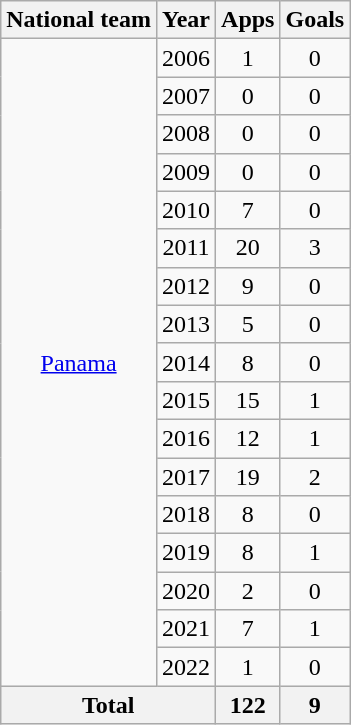<table class="wikitable" style="text-align:center">
<tr>
<th>National team</th>
<th>Year</th>
<th>Apps</th>
<th>Goals</th>
</tr>
<tr>
<td rowspan="17"><a href='#'>Panama</a></td>
<td>2006</td>
<td>1</td>
<td>0</td>
</tr>
<tr>
<td>2007</td>
<td>0</td>
<td>0</td>
</tr>
<tr>
<td>2008</td>
<td>0</td>
<td>0</td>
</tr>
<tr>
<td>2009</td>
<td>0</td>
<td>0</td>
</tr>
<tr>
<td>2010</td>
<td>7</td>
<td>0</td>
</tr>
<tr>
<td>2011</td>
<td>20</td>
<td>3</td>
</tr>
<tr>
<td>2012</td>
<td>9</td>
<td>0</td>
</tr>
<tr>
<td>2013</td>
<td>5</td>
<td>0</td>
</tr>
<tr>
<td>2014</td>
<td>8</td>
<td>0</td>
</tr>
<tr>
<td>2015</td>
<td>15</td>
<td>1</td>
</tr>
<tr>
<td>2016</td>
<td>12</td>
<td>1</td>
</tr>
<tr>
<td>2017</td>
<td>19</td>
<td>2</td>
</tr>
<tr>
<td>2018</td>
<td>8</td>
<td>0</td>
</tr>
<tr>
<td>2019</td>
<td>8</td>
<td>1</td>
</tr>
<tr>
<td>2020</td>
<td>2</td>
<td>0</td>
</tr>
<tr>
<td>2021</td>
<td>7</td>
<td>1</td>
</tr>
<tr>
<td>2022</td>
<td>1</td>
<td>0</td>
</tr>
<tr>
<th colspan="2">Total</th>
<th>122</th>
<th>9</th>
</tr>
</table>
